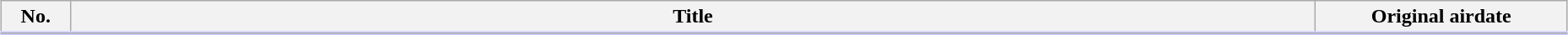<table class="wikitable" style="width:98%; margin:auto; background:#FFF;">
<tr style="border-bottom: 3px solid #CCF">
<th style="width:3em;">No.</th>
<th>Title</th>
<th style="width:12em;">Original airdate</th>
</tr>
<tr>
</tr>
</table>
